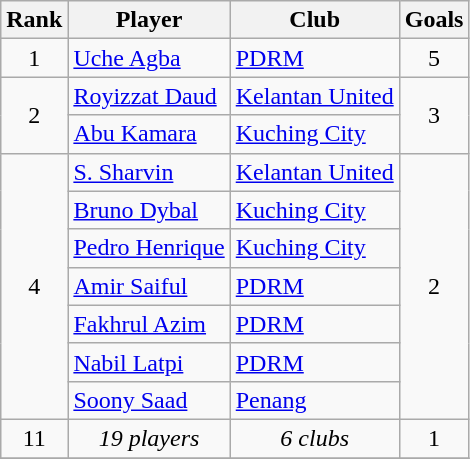<table class="wikitable" style="text-align:center">
<tr>
<th>Rank</th>
<th>Player</th>
<th>Club</th>
<th>Goals</th>
</tr>
<tr>
<td rowspan="1">1</td>
<td style="text-align:left;"> <a href='#'>Uche Agba</a></td>
<td style="text-align:left;"><a href='#'>PDRM</a></td>
<td rowspan="1">5</td>
</tr>
<tr>
<td rowspan="2">2</td>
<td style="text-align:left;"> <a href='#'>Royizzat Daud</a></td>
<td style="text-align:left;"><a href='#'>Kelantan United</a></td>
<td rowspan="2">3</td>
</tr>
<tr>
<td style="text-align:left;"> <a href='#'>Abu Kamara</a></td>
<td style="text-align:left;"><a href='#'>Kuching City</a></td>
</tr>
<tr>
<td rowspan="7">4</td>
<td style="text-align:left;"> <a href='#'>S. Sharvin</a></td>
<td style="text-align:left;"><a href='#'>Kelantan United</a></td>
<td rowspan="7">2</td>
</tr>
<tr>
<td style="text-align:left;"> <a href='#'>Bruno Dybal</a></td>
<td style="text-align:left;"><a href='#'>Kuching City</a></td>
</tr>
<tr>
<td style="text-align:left;"> <a href='#'>Pedro Henrique</a></td>
<td style="text-align:left;"><a href='#'>Kuching City</a></td>
</tr>
<tr>
<td style="text-align:left;"> <a href='#'>Amir Saiful</a></td>
<td style="text-align:left;"><a href='#'>PDRM</a></td>
</tr>
<tr>
<td style="text-align:left;"> <a href='#'>Fakhrul Azim</a></td>
<td style="text-align:left;"><a href='#'>PDRM</a></td>
</tr>
<tr>
<td style="text-align:left;"> <a href='#'>Nabil Latpi</a></td>
<td style="text-align:left;"><a href='#'>PDRM</a></td>
</tr>
<tr>
<td style="text-align:left;"> <a href='#'>Soony Saad</a></td>
<td style="text-align:left;"><a href='#'>Penang</a></td>
</tr>
<tr>
<td rowspan="1">11</td>
<td style="text-align:middle;"><em>19 players</em></td>
<td style="text-align:middle;"><em>6 clubs</em></td>
<td rowspan="1">1</td>
</tr>
<tr>
</tr>
</table>
